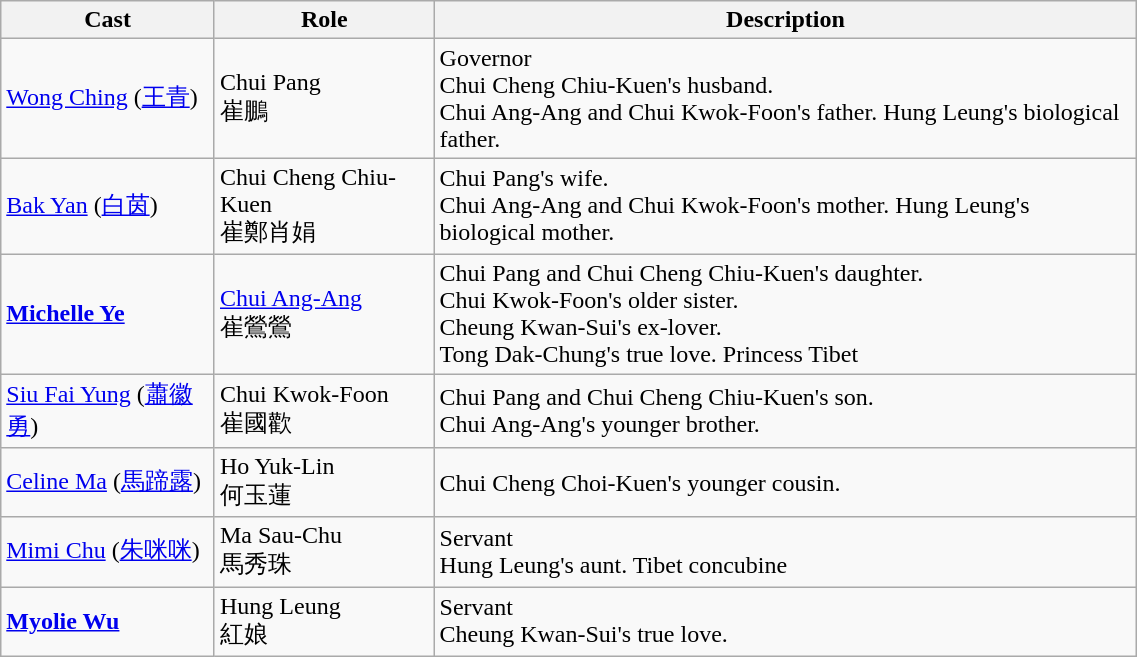<table class="wikitable" width="60%">
<tr>
<th>Cast</th>
<th>Role</th>
<th>Description</th>
</tr>
<tr>
<td><a href='#'>Wong Ching</a> (<a href='#'>王青</a>)</td>
<td>Chui Pang <br> 崔鵬</td>
<td>Governor <br> Chui Cheng Chiu-Kuen's husband. <br> Chui Ang-Ang and Chui Kwok-Foon's father. Hung Leung's biological father.</td>
</tr>
<tr>
<td><a href='#'>Bak Yan</a> (<a href='#'>白茵</a>)</td>
<td>Chui Cheng Chiu-Kuen <br> 崔鄭肖娟</td>
<td>Chui Pang's wife. <br> Chui Ang-Ang and Chui Kwok-Foon's mother. Hung Leung's biological mother.</td>
</tr>
<tr>
<td><strong><a href='#'>Michelle Ye</a></strong></td>
<td><a href='#'>Chui Ang-Ang</a> <br> 崔鶯鶯</td>
<td>Chui Pang and Chui Cheng Chiu-Kuen's daughter. <br> Chui Kwok-Foon's older sister. <br> Cheung Kwan-Sui's ex-lover. <br> Tong Dak-Chung's true love. Princess Tibet</td>
</tr>
<tr>
<td><a href='#'>Siu Fai Yung</a> (<a href='#'>蕭徽勇</a>)</td>
<td>Chui Kwok-Foon <br> 崔國歡</td>
<td>Chui Pang and Chui Cheng Chiu-Kuen's son. <br> Chui Ang-Ang's younger brother.</td>
</tr>
<tr>
<td><a href='#'>Celine Ma</a> (<a href='#'>馬蹄露</a>)</td>
<td>Ho Yuk-Lin <br> 何玉蓮</td>
<td>Chui Cheng Choi-Kuen's younger cousin.</td>
</tr>
<tr>
<td><a href='#'>Mimi Chu</a> (<a href='#'>朱咪咪</a>)</td>
<td>Ma Sau-Chu <br> 馬秀珠</td>
<td>Servant <br> Hung Leung's aunt. Tibet concubine</td>
</tr>
<tr>
<td><strong><a href='#'>Myolie Wu</a></strong></td>
<td>Hung Leung <br> 紅娘</td>
<td>Servant <br> Cheung Kwan-Sui's true love.</td>
</tr>
</table>
